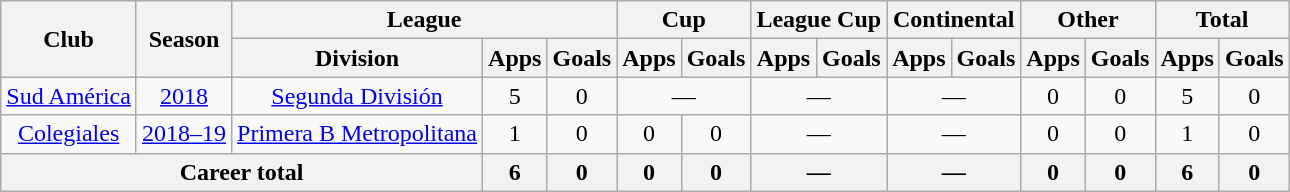<table class="wikitable" style="text-align:center">
<tr>
<th rowspan="2">Club</th>
<th rowspan="2">Season</th>
<th colspan="3">League</th>
<th colspan="2">Cup</th>
<th colspan="2">League Cup</th>
<th colspan="2">Continental</th>
<th colspan="2">Other</th>
<th colspan="2">Total</th>
</tr>
<tr>
<th>Division</th>
<th>Apps</th>
<th>Goals</th>
<th>Apps</th>
<th>Goals</th>
<th>Apps</th>
<th>Goals</th>
<th>Apps</th>
<th>Goals</th>
<th>Apps</th>
<th>Goals</th>
<th>Apps</th>
<th>Goals</th>
</tr>
<tr>
<td rowspan="1"><a href='#'>Sud América</a></td>
<td><a href='#'>2018</a></td>
<td rowspan="1"><a href='#'>Segunda División</a></td>
<td>5</td>
<td>0</td>
<td colspan="2">—</td>
<td colspan="2">—</td>
<td colspan="2">—</td>
<td>0</td>
<td>0</td>
<td>5</td>
<td>0</td>
</tr>
<tr>
<td rowspan="1"><a href='#'>Colegiales</a></td>
<td><a href='#'>2018–19</a></td>
<td rowspan="1"><a href='#'>Primera B Metropolitana</a></td>
<td>1</td>
<td>0</td>
<td>0</td>
<td>0</td>
<td colspan="2">—</td>
<td colspan="2">—</td>
<td>0</td>
<td>0</td>
<td>1</td>
<td>0</td>
</tr>
<tr>
<th colspan="3">Career total</th>
<th>6</th>
<th>0</th>
<th>0</th>
<th>0</th>
<th colspan="2">—</th>
<th colspan="2">—</th>
<th>0</th>
<th>0</th>
<th>6</th>
<th>0</th>
</tr>
</table>
